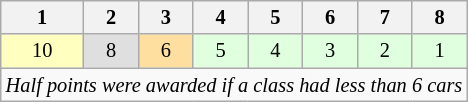<table class="wikitable" style="font-size: 85%;">
<tr>
<th>1</th>
<th>2</th>
<th>3</th>
<th>4</th>
<th>5</th>
<th>6</th>
<th>7</th>
<th>8</th>
</tr>
<tr align="center">
<td style="background:#FFFFBF;">10</td>
<td style="background:#DFDFDF;">8</td>
<td style="background:#FFDF9F;">6</td>
<td style="background:#DFFFDF;">5</td>
<td style="background:#DFFFDF;">4</td>
<td style="background:#DFFFDF;">3</td>
<td style="background:#DFFFDF;">2</td>
<td style="background:#DFFFDF;">1</td>
</tr>
<tr>
<td colspan=8 align=center><em>Half points were awarded if a class had less than 6 cars</em></td>
</tr>
</table>
